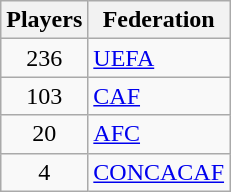<table class="wikitable">
<tr>
<th>Players</th>
<th>Federation</th>
</tr>
<tr>
<td align="center">236</td>
<td><a href='#'>UEFA</a></td>
</tr>
<tr>
<td align="center">103</td>
<td><a href='#'>CAF</a></td>
</tr>
<tr>
<td align="center">20</td>
<td><a href='#'>AFC</a></td>
</tr>
<tr>
<td align="center">4</td>
<td><a href='#'>CONCACAF</a></td>
</tr>
</table>
